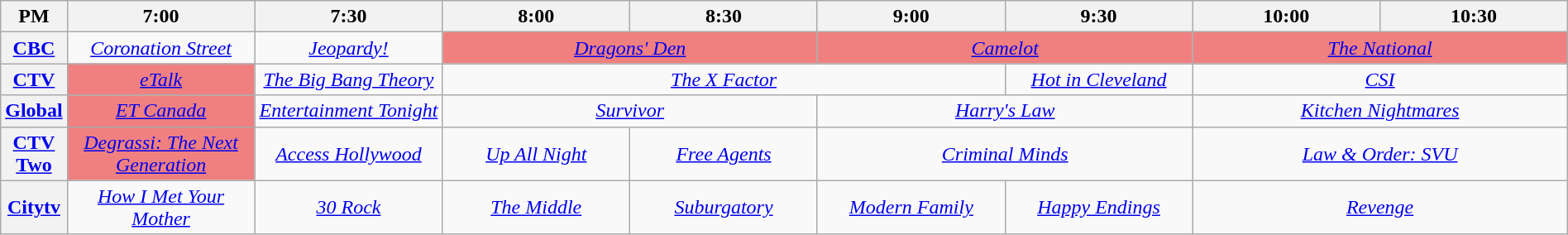<table class="wikitable" width="100%">
<tr>
<th width="4%">PM</th>
<th width="12%">7:00</th>
<th width="12%">7:30</th>
<th width="12%">8:00</th>
<th width="12%">8:30</th>
<th width="12%">9:00</th>
<th width="12%">9:30</th>
<th width="12%">10:00</th>
<th width="12%">10:30</th>
</tr>
<tr align="center">
<th><a href='#'>CBC</a></th>
<td colspan="1" align=center><em><a href='#'>Coronation Street</a></em></td>
<td colspan="1" align=center><em><a href='#'>Jeopardy!</a></em></td>
<td colspan="2" align=center bgcolor="#F08080"><em><a href='#'>Dragons' Den</a></em></td>
<td colspan="2" align=center bgcolor="#F08080"><em><a href='#'>Camelot</a></em></td>
<td colspan="2" align=center bgcolor="#F08080"><em><a href='#'>The National</a></em></td>
</tr>
<tr align="center">
<th><a href='#'>CTV</a></th>
<td colspan="1" align=center bgcolor="#F08080"><em><a href='#'>eTalk</a></em></td>
<td colspan="1" align=center><em><a href='#'>The Big Bang Theory</a></em></td>
<td colspan="3" align=center><em><a href='#'>The X Factor</a></em></td>
<td colspan="1" align=center><em><a href='#'>Hot in Cleveland</a></em></td>
<td colspan="2" align=center><em><a href='#'>CSI</a></em></td>
</tr>
<tr align="center">
<th><a href='#'>Global</a></th>
<td colspan="1" align=center bgcolor="#F08080"><em><a href='#'>ET Canada</a></em></td>
<td colspan="1" align=center><em><a href='#'>Entertainment Tonight</a></em></td>
<td colspan="2" align=center><em><a href='#'>Survivor</a></em></td>
<td colspan="2" align=center><em><a href='#'>Harry's Law</a></em></td>
<td colspan="2" align=center><em><a href='#'>Kitchen Nightmares</a></em></td>
</tr>
<tr align="center">
<th><a href='#'>CTV Two</a></th>
<td colspan="1" bgcolor="#F08080"><em><a href='#'>Degrassi: The Next Generation</a></em></td>
<td colspan="1"><em><a href='#'>Access Hollywood</a></em></td>
<td colspan="1" align=center><em><a href='#'>Up All Night</a></em></td>
<td colspan="1" align=center><em><a href='#'>Free Agents</a></em></td>
<td colspan="2" align=center><em><a href='#'>Criminal Minds</a></em></td>
<td colspan="2" align=center><em><a href='#'>Law & Order: SVU</a></em></td>
</tr>
<tr align="center">
<th><a href='#'>Citytv</a></th>
<td colspan="1" align=center><em><a href='#'>How I Met Your Mother</a></em></td>
<td colspan="1" align=center><em><a href='#'>30 Rock</a></em></td>
<td colspan="1" align=center><em><a href='#'>The Middle</a></em></td>
<td colspan="1" align=center><em><a href='#'>Suburgatory</a></em></td>
<td colspan="1" align=center><em><a href='#'>Modern Family</a></em></td>
<td colspan="1" align=center><em><a href='#'>Happy Endings</a></em></td>
<td colspan="2" align=center><em><a href='#'>Revenge</a></em></td>
</tr>
</table>
